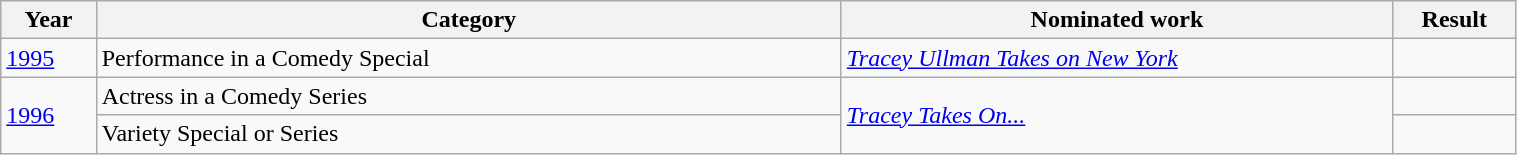<table width="80%" class="wikitable">
<tr>
<th width="10">Year</th>
<th width="300">Category</th>
<th width="220">Nominated work</th>
<th width="30">Result</th>
</tr>
<tr>
<td><a href='#'>1995</a></td>
<td>Performance in a Comedy Special</td>
<td><em><a href='#'>Tracey Ullman Takes on New York</a></em></td>
<td></td>
</tr>
<tr>
<td rowspan="2"><a href='#'>1996</a></td>
<td>Actress in a Comedy Series</td>
<td rowspan="2"><em><a href='#'>Tracey Takes On...</a></em></td>
<td></td>
</tr>
<tr>
<td>Variety Special or Series</td>
<td></td>
</tr>
</table>
